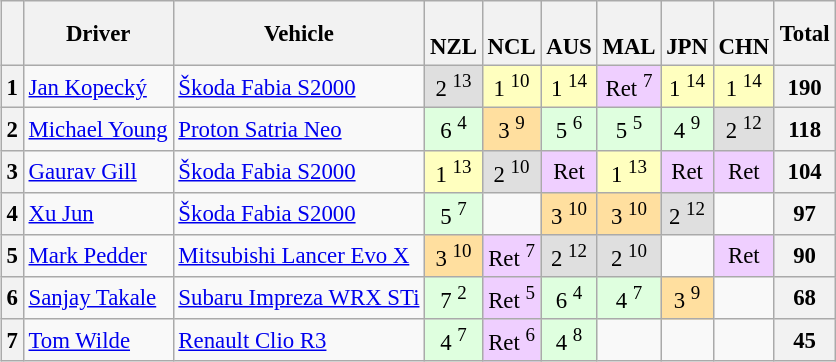<table>
<tr>
<td valign="top"><br><table class="wikitable" style="font-size: 95%; text-align: center;">
<tr>
<th></th>
<th>Driver</th>
<th>Vehicle</th>
<th><br>NZL</th>
<th><br>NCL</th>
<th><br>AUS</th>
<th><br>MAL</th>
<th><br>JPN</th>
<th><br>CHN</th>
<th>Total</th>
</tr>
<tr>
<th>1</th>
<td align=left> <a href='#'>Jan Kopecký</a></td>
<td align=left><a href='#'>Škoda Fabia S2000</a></td>
<td style="background:#dfdfdf;">2 <sup>13</sup></td>
<td style="background:#ffffbf;">1 <sup>10</sup></td>
<td style="background:#ffffbf;">1 <sup>14</sup></td>
<td style="background:#efcfff;">Ret <sup>7</sup></td>
<td style="background:#ffffbf;">1 <sup>14</sup></td>
<td style="background:#ffffbf;">1 <sup>14</sup></td>
<th>190</th>
</tr>
<tr>
<th>2</th>
<td align=left> <a href='#'>Michael Young</a></td>
<td align=left><a href='#'>Proton Satria Neo</a></td>
<td style="background:#dfffdf;">6 <sup>4</sup></td>
<td style="background:#ffdf9f;">3 <sup>9</sup></td>
<td style="background:#dfffdf;">5 <sup>6</sup></td>
<td style="background:#dfffdf;">5 <sup>5</sup></td>
<td style="background:#dfffdf;">4 <sup>9</sup></td>
<td style="background:#dfdfdf;">2 <sup>12</sup></td>
<th>118</th>
</tr>
<tr>
<th>3</th>
<td align=left> <a href='#'>Gaurav Gill</a></td>
<td align=left><a href='#'>Škoda Fabia S2000</a></td>
<td style="background:#ffffbf;">1 <sup>13</sup></td>
<td style="background:#dfdfdf;">2 <sup>10</sup></td>
<td style="background:#efcfff;">Ret</td>
<td style="background:#ffffbf;">1 <sup>13</sup></td>
<td style="background:#efcfff;">Ret</td>
<td style="background:#efcfff;">Ret</td>
<th>104</th>
</tr>
<tr>
<th>4</th>
<td align=left> <a href='#'>Xu Jun</a></td>
<td align=left><a href='#'>Škoda Fabia S2000</a></td>
<td style="background:#dfffdf;">5 <sup>7</sup></td>
<td></td>
<td style="background:#ffdf9f;">3 <sup>10</sup></td>
<td style="background:#ffdf9f;">3 <sup>10</sup></td>
<td style="background:#dfdfdf;">2 <sup>12</sup></td>
<td></td>
<th>97</th>
</tr>
<tr>
<th>5</th>
<td align=left> <a href='#'>Mark Pedder</a></td>
<td align=left><a href='#'>Mitsubishi Lancer Evo X</a></td>
<td style="background:#ffdf9f;">3 <sup>10</sup></td>
<td style="background:#efcfff;">Ret <sup>7</sup></td>
<td style="background:#dfdfdf;">2 <sup>12</sup></td>
<td style="background:#dfdfdf;">2 <sup>10</sup></td>
<td></td>
<td style="background:#efcfff;">Ret</td>
<th>90</th>
</tr>
<tr>
<th>6</th>
<td align=left> <a href='#'>Sanjay Takale</a></td>
<td align=left><a href='#'>Subaru Impreza WRX STi</a></td>
<td style="background:#dfffdf;">7 <sup>2</sup></td>
<td style="background:#efcfff;">Ret <sup>5</sup></td>
<td style="background:#dfffdf;">6 <sup>4</sup></td>
<td style="background:#dfffdf;">4 <sup>7</sup></td>
<td style="background:#ffdf9f;">3 <sup>9</sup></td>
<td></td>
<th>68</th>
</tr>
<tr>
<th>7</th>
<td align=left> <a href='#'>Tom Wilde</a></td>
<td align=left><a href='#'>Renault Clio R3</a></td>
<td style="background:#dfffdf;">4 <sup>7</sup></td>
<td style="background:#efcfff;">Ret <sup>6</sup></td>
<td style="background:#dfffdf;">4 <sup>8</sup></td>
<td></td>
<td></td>
<td></td>
<th>45</th>
</tr>
</table>
</td>
<td><br></td>
</tr>
</table>
